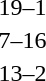<table style="text-align:center">
<tr>
<th width=200></th>
<th width=100></th>
<th width=200></th>
</tr>
<tr>
<td align=right><strong></strong></td>
<td>19–1</td>
<td align=left></td>
</tr>
<tr>
<td align=right></td>
<td>7–16</td>
<td align=left><strong></strong></td>
</tr>
<tr>
<td align=right><strong></strong></td>
<td>13–2</td>
<td align=left></td>
</tr>
</table>
